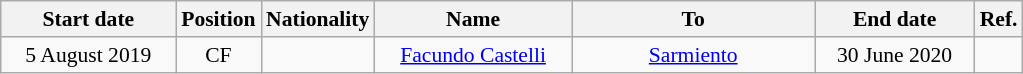<table class="wikitable" style="text-align:center; font-size:90%; ">
<tr>
<th style="background:#; color:#; width:110px;">Start date</th>
<th style="background:#; color:#; width:50px;">Position</th>
<th style="background:#; color:#; width:50px;">Nationality</th>
<th style="background:#; color:#; width:125px;">Name</th>
<th style="background:#; color:#; width:155px;">To</th>
<th style="background:#; color:#; width:100px;">End date</th>
<th style="background:#; color:#; width:25px;">Ref.</th>
</tr>
<tr>
<td>5 August 2019</td>
<td>CF</td>
<td></td>
<td><a href='#'>Facundo Castelli</a></td>
<td> <a href='#'>Sarmiento</a></td>
<td>30 June 2020</td>
<td></td>
</tr>
</table>
